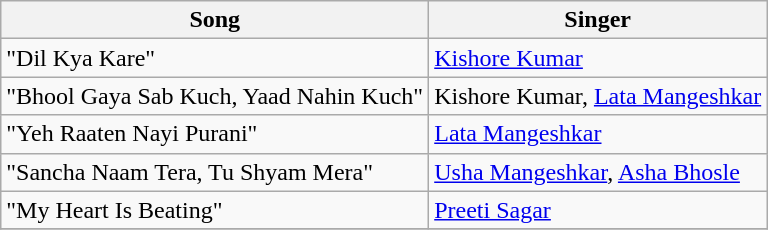<table class="wikitable">
<tr>
<th>Song</th>
<th>Singer</th>
</tr>
<tr>
<td>"Dil Kya Kare"</td>
<td><a href='#'>Kishore Kumar</a></td>
</tr>
<tr>
<td>"Bhool Gaya Sab Kuch, Yaad Nahin Kuch"</td>
<td>Kishore Kumar, <a href='#'>Lata Mangeshkar</a></td>
</tr>
<tr>
<td>"Yeh Raaten Nayi Purani"</td>
<td><a href='#'>Lata Mangeshkar</a></td>
</tr>
<tr>
<td>"Sancha Naam Tera, Tu Shyam Mera"</td>
<td><a href='#'>Usha Mangeshkar</a>, <a href='#'>Asha Bhosle</a></td>
</tr>
<tr>
<td>"My Heart Is Beating"</td>
<td><a href='#'>Preeti Sagar</a></td>
</tr>
<tr>
</tr>
</table>
